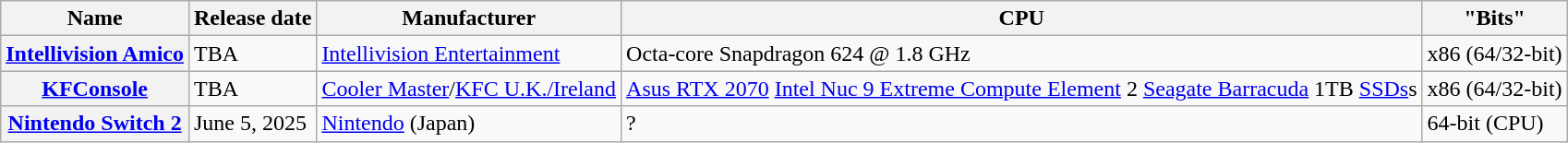<table class="wikitable sortable" id="2gencon">
<tr>
<th>Name</th>
<th>Release date</th>
<th>Manufacturer</th>
<th>CPU</th>
<th>"Bits"</th>
</tr>
<tr>
<th><a href='#'>Intellivision Amico</a></th>
<td>TBA</td>
<td><a href='#'>Intellivision Entertainment</a></td>
<td>Octa-core Snapdragon 624 @ 1.8 GHz</td>
<td>x86 (64/32-bit)</td>
</tr>
<tr>
<th><a href='#'>KFConsole</a></th>
<td>TBA</td>
<td><a href='#'>Cooler Master</a>/<a href='#'>KFC U.K./Ireland</a></td>
<td><a href='#'>Asus RTX 2070</a> <a href='#'>Intel Nuc 9 Extreme Compute Element</a> 2 <a href='#'>Seagate Barracuda</a> 1TB <a href='#'>SSDs</a>s</td>
<td>x86 (64/32-bit)</td>
</tr>
<tr>
<th><a href='#'>Nintendo Switch 2</a></th>
<td>June 5, 2025</td>
<td><a href='#'>Nintendo</a> (Japan)</td>
<td>?</td>
<td>64-bit (CPU)</td>
</tr>
</table>
